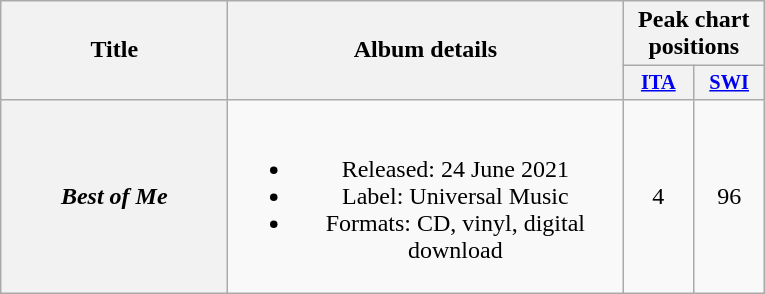<table class="wikitable plainrowheaders" style="text-align:center;">
<tr>
<th scope="col" rowspan="2" style="width:9em;">Title</th>
<th scope="col" rowspan="2" style="width:16em;">Album details</th>
<th scope="col" colspan="2">Peak chart positions</th>
</tr>
<tr>
<th scope="col" style="width:3em;font-size:85%;"><a href='#'>ITA</a><br></th>
<th scope="col" style="width:3em;font-size:85%;"><a href='#'>SWI</a><br></th>
</tr>
<tr>
<th scope="row"><em>Best of Me</em></th>
<td><br><ul><li>Released: 24 June 2021</li><li>Label: Universal Music</li><li>Formats: CD, vinyl, digital download</li></ul></td>
<td>4</td>
<td>96</td>
</tr>
</table>
